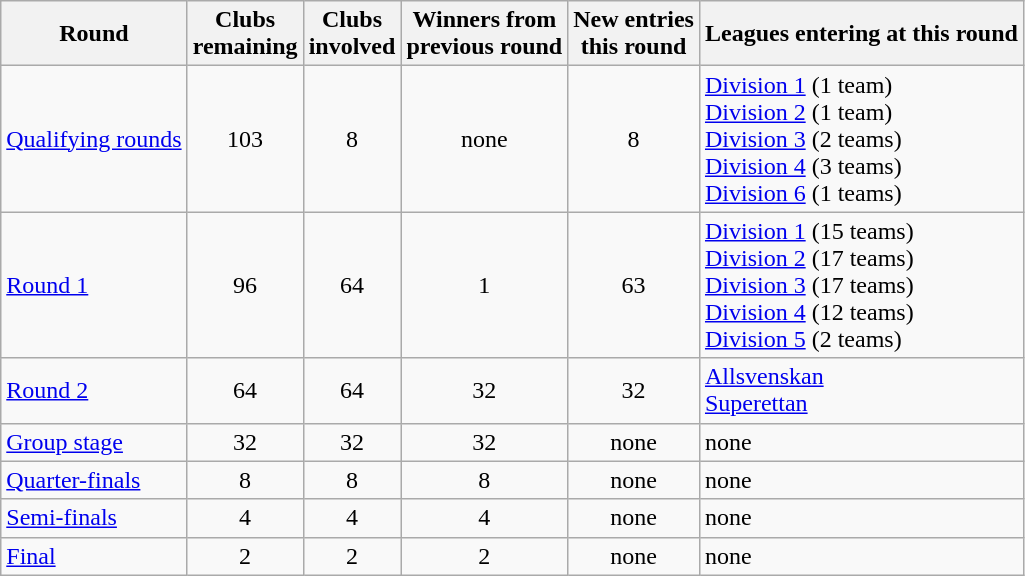<table class="wikitable">
<tr>
<th>Round</th>
<th>Clubs<br>remaining</th>
<th>Clubs<br>involved</th>
<th>Winners from<br>previous round</th>
<th>New entries<br>this round</th>
<th>Leagues entering at this round</th>
</tr>
<tr>
<td><a href='#'>Qualifying rounds</a></td>
<td style="text-align:center;">103</td>
<td style="text-align:center;">8</td>
<td style="text-align:center;">none</td>
<td style="text-align:center;">8</td>
<td><a href='#'>Division 1</a> (1 team)<br><a href='#'>Division 2</a> (1 team)<br><a href='#'>Division 3</a> (2 teams)<br><a href='#'>Division 4</a> (3 teams)<br><a href='#'>Division 6</a> (1 teams)</td>
</tr>
<tr>
<td><a href='#'>Round 1</a></td>
<td style="text-align:center;">96</td>
<td style="text-align:center;">64</td>
<td style="text-align:center;">1</td>
<td style="text-align:center;">63</td>
<td><a href='#'>Division 1</a> (15 teams)<br> <a href='#'>Division 2</a> (17 teams) <br> <a href='#'>Division 3</a> (17 teams)<br> <a href='#'>Division 4</a> (12 teams)<br> <a href='#'>Division 5</a> (2 teams)</td>
</tr>
<tr>
<td><a href='#'>Round 2</a></td>
<td style="text-align:center;">64</td>
<td style="text-align:center;">64</td>
<td style="text-align:center;">32</td>
<td style="text-align:center;">32</td>
<td><a href='#'>Allsvenskan</a><br><a href='#'>Superettan</a></td>
</tr>
<tr>
<td><a href='#'>Group stage</a></td>
<td style="text-align:center;">32</td>
<td style="text-align:center;">32</td>
<td style="text-align:center;">32</td>
<td style="text-align:center;">none</td>
<td>none</td>
</tr>
<tr>
<td><a href='#'>Quarter-finals</a></td>
<td style="text-align:center;">8</td>
<td style="text-align:center;">8</td>
<td style="text-align:center;">8</td>
<td style="text-align:center;">none</td>
<td>none</td>
</tr>
<tr>
<td><a href='#'>Semi-finals</a></td>
<td style="text-align:center;">4</td>
<td style="text-align:center;">4</td>
<td style="text-align:center;">4</td>
<td style="text-align:center;">none</td>
<td>none</td>
</tr>
<tr>
<td><a href='#'>Final</a></td>
<td style="text-align:center;">2</td>
<td style="text-align:center;">2</td>
<td style="text-align:center;">2</td>
<td style="text-align:center;">none</td>
<td>none</td>
</tr>
</table>
